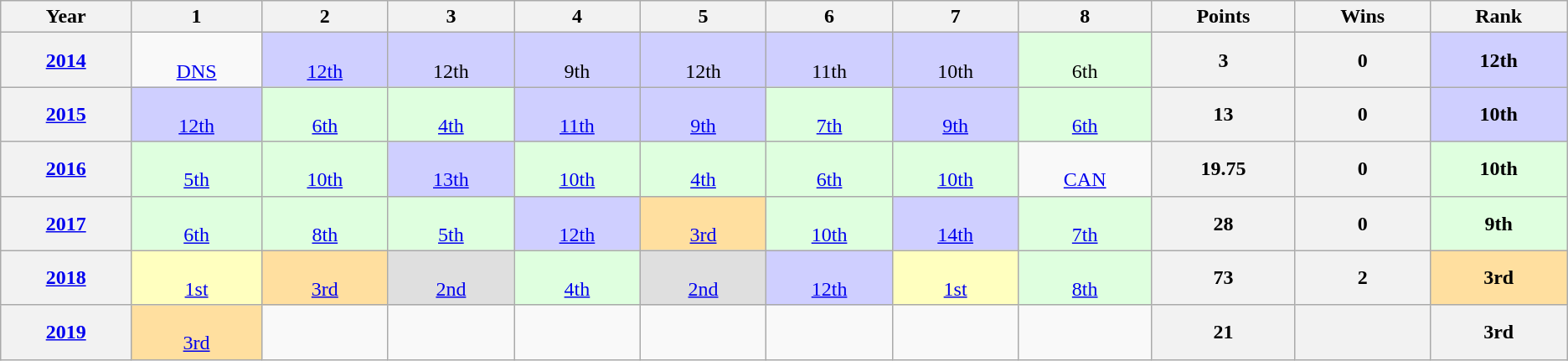<table class="wikitable" style="clear:both;">
<tr>
<th width="2%">Year</th>
<th width="2%">1</th>
<th width="2%">2</th>
<th width="2%">3</th>
<th width="2%">4</th>
<th width="2%">5</th>
<th width="2%">6</th>
<th width="2%">7</th>
<th width="2%">8</th>
<th width="2%">Points</th>
<th width="2%">Wins</th>
<th width="2%">Rank</th>
</tr>
<tr align=center>
<th><a href='#'>2014</a></th>
<td><br><a href='#'>DNS</a></td>
<td style="background:#cfcfff;"><br><a href='#'>12th</a></td>
<td style="background:#cfcfff;"><br>12th</td>
<td style="background:#cfcfff;"><br>9th</td>
<td style="background:#cfcfff;"><br>12th</td>
<td style="background:#cfcfff;"><br>11th</td>
<td style="background:#cfcfff;"><br>10th</td>
<td style="background:#dfffdf;"><br>6th</td>
<th>3</th>
<th>0</th>
<td style="background:#cfcfff;"><strong>12th</strong></td>
</tr>
<tr align=center>
<th><a href='#'>2015</a></th>
<td style="background:#cfcfff;"><br><a href='#'>12th</a></td>
<td style="background:#dfffdf;"><br><a href='#'>6th</a></td>
<td style="background:#dfffdf;"><br><a href='#'>4th</a></td>
<td style="background:#cfcfff;"><br><a href='#'>11th</a></td>
<td style="background:#cfcfff;"><br><a href='#'>9th</a></td>
<td style="background:#dfffdf;"><br><a href='#'>7th</a></td>
<td style="background:#cfcfff;"><br><a href='#'>9th</a></td>
<td style="background:#dfffdf;"><br><a href='#'>6th</a></td>
<th>13</th>
<th>0</th>
<th style="background:#cfcfff;">10th</th>
</tr>
<tr align=center>
<th><a href='#'>2016</a></th>
<td style="background:#dfffdf;"><br><a href='#'>5th</a></td>
<td style="background:#dfffdf;"><br><a href='#'>10th</a></td>
<td style="background:#cfcfff;"><br><a href='#'>13th</a></td>
<td style="background:#dfffdf;"><br><a href='#'>10th</a></td>
<td style="background:#dfffdf;"><br><a href='#'>4th</a></td>
<td style="background:#dfffdf;"><br><a href='#'>6th</a></td>
<td style="background:#dfffdf;"><br><a href='#'>10th</a></td>
<td><br><a href='#'>CAN</a></td>
<th>19.75</th>
<th>0</th>
<td style="background:#dfffdf;"><strong>10th</strong></td>
</tr>
<tr align=center>
<th><a href='#'>2017</a></th>
<td style="background:#dfffdf;"><br><a href='#'>6th</a></td>
<td style="background:#dfffdf;"><br><a href='#'>8th</a></td>
<td style="background:#dfffdf;"><br><a href='#'>5th</a></td>
<td style="background:#cfcfff;"><br><a href='#'>12th</a></td>
<td style="background:#ffdf9f;"><br><a href='#'>3rd</a></td>
<td style="background:#dfffdf;"><br><a href='#'>10th</a></td>
<td style="background:#cfcfff;"><br><a href='#'>14th</a></td>
<td style="background:#dfffdf;"><br><a href='#'>7th</a></td>
<th>28</th>
<th>0</th>
<td style="background:#dfffdf;"><strong>9th</strong></td>
</tr>
<tr align=center>
<th><a href='#'>2018</a></th>
<td style="background:#ffffbf;"><br><a href='#'>1st</a></td>
<td style="background:#ffdf9f;"><br><a href='#'>3rd</a></td>
<td style="background:#dfdfdf;"><br><a href='#'>2nd</a></td>
<td style="background:#dfffdf;"><br><a href='#'>4th</a></td>
<td style="background:#dfdfdf;"><br><a href='#'>2nd</a></td>
<td style="background:#cfcfff;"><br><a href='#'>12th</a></td>
<td style="background:#ffffbf;"><br><a href='#'>1st</a></td>
<td style="background:#dfffdf;"><br><a href='#'>8th</a></td>
<th>73</th>
<th>2</th>
<th style="background:#ffdf9f;">3rd</th>
</tr>
<tr align=center>
<th><a href='#'>2019</a></th>
<td style="background:#ffdf9f;"><br>       <a href='#'>3rd</a></td>
<td></td>
<td></td>
<td></td>
<td></td>
<td></td>
<td></td>
<td></td>
<th>21</th>
<th></th>
<th>3rd</th>
</tr>
</table>
